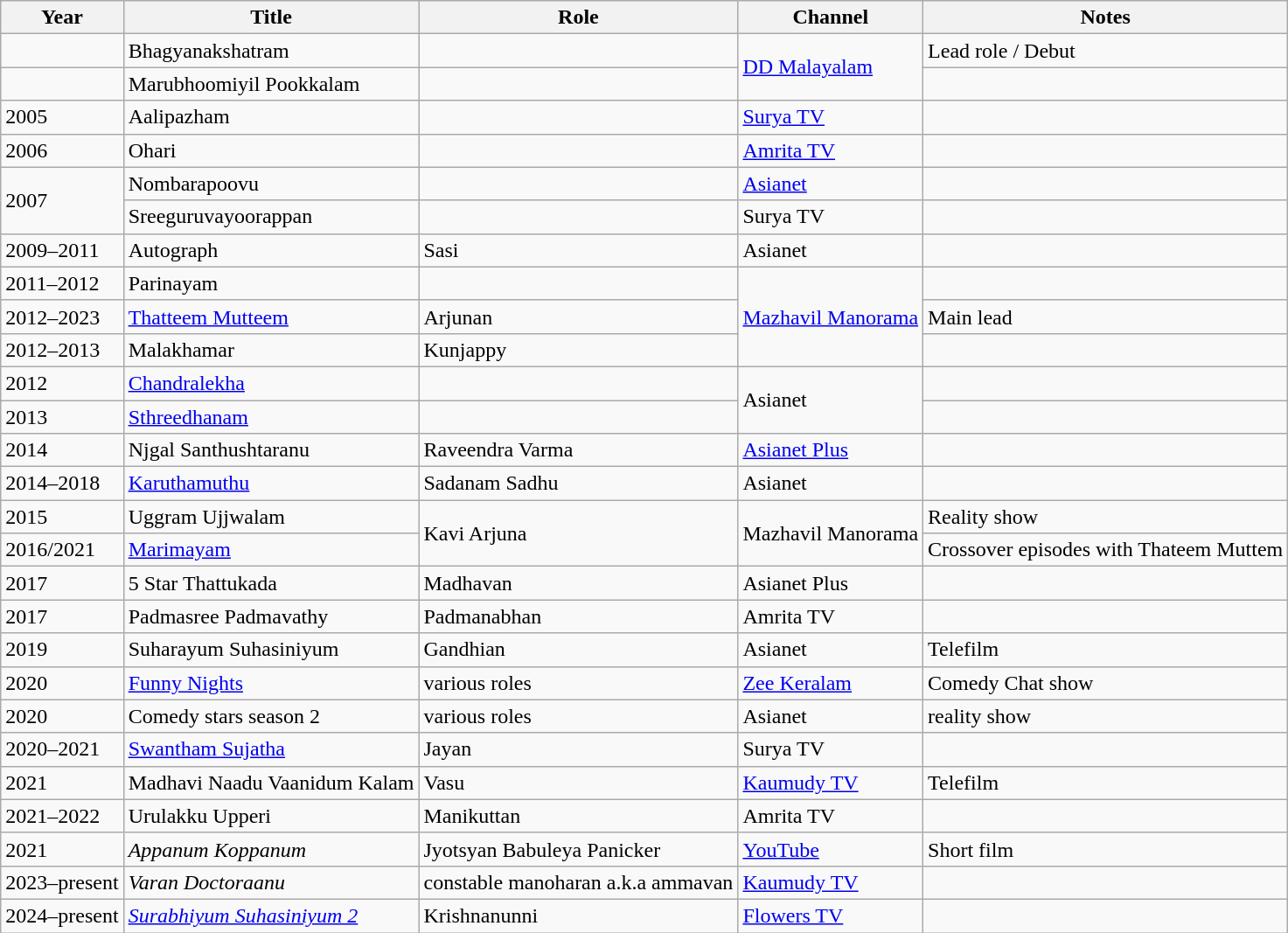<table class="wikitable sortable">
<tr>
<th>Year</th>
<th>Title</th>
<th>Role</th>
<th>Channel</th>
<th>Notes</th>
</tr>
<tr>
<td></td>
<td>Bhagyanakshatram</td>
<td></td>
<td rowspan=2><a href='#'>DD Malayalam</a></td>
<td>Lead role / Debut</td>
</tr>
<tr>
<td></td>
<td>Marubhoomiyil Pookkalam</td>
<td></td>
<td></td>
</tr>
<tr>
<td>2005</td>
<td>Aalipazham</td>
<td></td>
<td><a href='#'>Surya TV</a></td>
<td></td>
</tr>
<tr>
<td>2006</td>
<td>Ohari</td>
<td></td>
<td><a href='#'>Amrita TV</a></td>
<td></td>
</tr>
<tr>
<td Rowspan=2>2007</td>
<td>Nombarapoovu</td>
<td></td>
<td><a href='#'>Asianet</a></td>
<td></td>
</tr>
<tr>
<td>Sreeguruvayoorappan</td>
<td></td>
<td>Surya TV</td>
<td></td>
</tr>
<tr>
<td>2009–2011</td>
<td>Autograph</td>
<td>Sasi</td>
<td>Asianet</td>
<td></td>
</tr>
<tr>
<td>2011–2012</td>
<td>Parinayam</td>
<td></td>
<td rowspan=3><a href='#'>Mazhavil Manorama</a></td>
<td></td>
</tr>
<tr>
<td>2012–2023</td>
<td><a href='#'>Thatteem Mutteem</a></td>
<td>Arjunan</td>
<td>Main lead</td>
</tr>
<tr>
<td>2012–2013</td>
<td>Malakhamar</td>
<td>Kunjappy</td>
<td></td>
</tr>
<tr>
<td>2012</td>
<td><a href='#'>Chandralekha</a></td>
<td></td>
<td rowspan=2>Asianet</td>
<td></td>
</tr>
<tr>
<td>2013</td>
<td><a href='#'>Sthreedhanam</a></td>
<td></td>
<td></td>
</tr>
<tr>
<td>2014</td>
<td>Njgal Santhushtaranu</td>
<td>Raveendra Varma</td>
<td><a href='#'>Asianet Plus</a></td>
<td></td>
</tr>
<tr>
<td>2014–2018</td>
<td><a href='#'>Karuthamuthu</a></td>
<td>Sadanam Sadhu</td>
<td>Asianet</td>
<td></td>
</tr>
<tr>
<td>2015</td>
<td>Uggram Ujjwalam</td>
<td rowspan=2>Kavi Arjuna</td>
<td rowspan=2>Mazhavil Manorama</td>
<td>Reality show</td>
</tr>
<tr>
<td>2016/2021</td>
<td><a href='#'>Marimayam</a></td>
<td>Crossover episodes with Thateem Muttem</td>
</tr>
<tr>
<td>2017</td>
<td>5 Star Thattukada</td>
<td>Madhavan</td>
<td>Asianet Plus</td>
<td></td>
</tr>
<tr>
<td>2017</td>
<td>Padmasree Padmavathy</td>
<td>Padmanabhan</td>
<td>Amrita TV</td>
<td></td>
</tr>
<tr>
<td>2019</td>
<td>Suharayum Suhasiniyum</td>
<td>Gandhian</td>
<td>Asianet</td>
<td>Telefilm</td>
</tr>
<tr>
<td>2020</td>
<td><a href='#'>Funny Nights</a></td>
<td>various roles</td>
<td><a href='#'>Zee Keralam</a></td>
<td>Comedy Chat show</td>
</tr>
<tr>
<td>2020</td>
<td>Comedy stars season 2</td>
<td>various roles</td>
<td>Asianet</td>
<td>reality show</td>
</tr>
<tr>
<td>2020–2021</td>
<td><a href='#'>Swantham Sujatha</a></td>
<td>Jayan</td>
<td>Surya TV</td>
<td></td>
</tr>
<tr>
<td>2021</td>
<td>Madhavi Naadu Vaanidum Kalam</td>
<td>Vasu</td>
<td><a href='#'>Kaumudy TV</a></td>
<td>Telefilm</td>
</tr>
<tr>
<td>2021–2022</td>
<td>Urulakku Upperi</td>
<td>Manikuttan</td>
<td>Amrita TV</td>
<td></td>
</tr>
<tr>
<td>2021</td>
<td><em>Appanum Koppanum</em></td>
<td>Jyotsyan Babuleya Panicker</td>
<td><a href='#'>YouTube</a></td>
<td>Short film</td>
</tr>
<tr>
<td>2023–present</td>
<td><em>Varan Doctoraanu</em></td>
<td>constable manoharan a.k.a ammavan</td>
<td><a href='#'>Kaumudy TV</a></td>
<td></td>
</tr>
<tr>
<td>2024–present</td>
<td><em><a href='#'>Surabhiyum Suhasiniyum 2</a></em></td>
<td>Krishnanunni</td>
<td><a href='#'>Flowers TV</a></td>
</tr>
</table>
